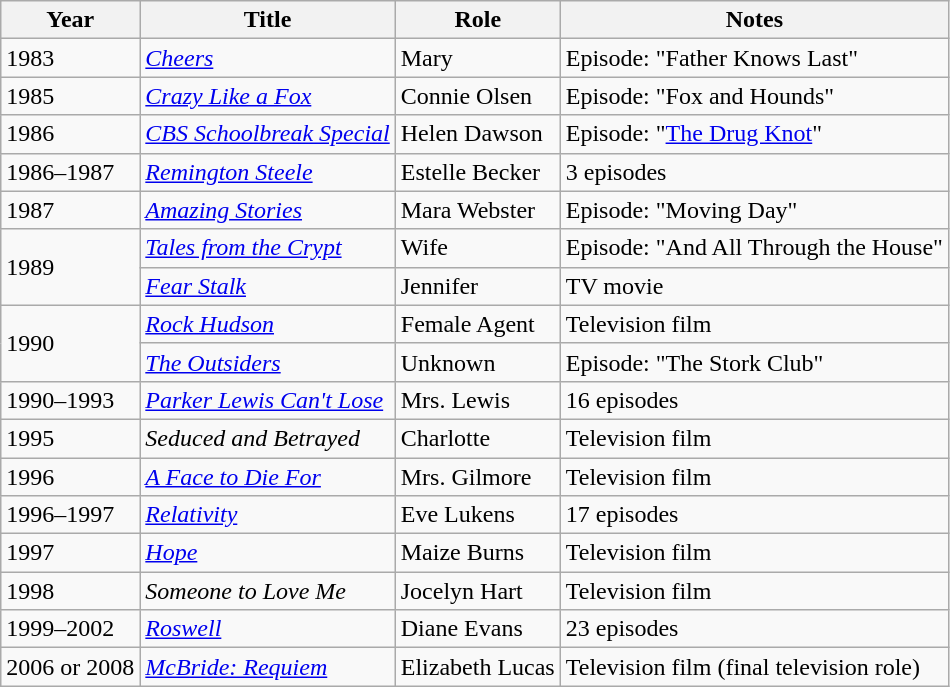<table class="wikitable sortable">
<tr>
<th>Year</th>
<th>Title</th>
<th>Role</th>
<th class="unsortable">Notes</th>
</tr>
<tr>
<td>1983</td>
<td><em><a href='#'>Cheers</a></em></td>
<td>Mary</td>
<td>Episode: "Father Knows Last"</td>
</tr>
<tr>
<td>1985</td>
<td><em><a href='#'>Crazy Like a Fox</a></em></td>
<td>Connie Olsen</td>
<td>Episode: "Fox and Hounds"</td>
</tr>
<tr>
<td>1986</td>
<td><em><a href='#'>CBS Schoolbreak Special</a></em></td>
<td>Helen Dawson</td>
<td>Episode: "<a href='#'>The Drug Knot</a>"</td>
</tr>
<tr>
<td>1986–1987</td>
<td><em><a href='#'>Remington Steele</a></em></td>
<td>Estelle Becker</td>
<td>3 episodes</td>
</tr>
<tr>
<td>1987</td>
<td><em><a href='#'>Amazing Stories</a></em></td>
<td>Mara Webster</td>
<td>Episode: "Moving Day"</td>
</tr>
<tr>
<td rowspan="2">1989</td>
<td><em><a href='#'>Tales from the Crypt</a></em></td>
<td>Wife</td>
<td>Episode: "And All Through the House"</td>
</tr>
<tr>
<td><em><a href='#'>Fear Stalk</a></em></td>
<td>Jennifer</td>
<td>TV movie</td>
</tr>
<tr>
<td rowspan="2">1990</td>
<td><em><a href='#'>Rock Hudson</a></em></td>
<td>Female Agent</td>
<td>Television film</td>
</tr>
<tr>
<td><em><a href='#'>The Outsiders</a></em></td>
<td>Unknown</td>
<td>Episode: "The Stork Club"</td>
</tr>
<tr>
<td>1990–1993</td>
<td><em><a href='#'>Parker Lewis Can't Lose</a></em></td>
<td>Mrs. Lewis</td>
<td>16 episodes</td>
</tr>
<tr>
<td>1995</td>
<td><em>Seduced and Betrayed</em></td>
<td>Charlotte</td>
<td>Television film</td>
</tr>
<tr>
<td>1996</td>
<td><em><a href='#'>A Face to Die For</a></em></td>
<td>Mrs. Gilmore</td>
<td>Television film</td>
</tr>
<tr>
<td>1996–1997</td>
<td><em><a href='#'>Relativity</a></em></td>
<td>Eve Lukens</td>
<td>17 episodes</td>
</tr>
<tr>
<td>1997</td>
<td><em><a href='#'>Hope</a></em></td>
<td>Maize Burns</td>
<td>Television film</td>
</tr>
<tr>
<td>1998</td>
<td><em>Someone to Love Me</em></td>
<td>Jocelyn Hart</td>
<td>Television film</td>
</tr>
<tr>
<td>1999–2002</td>
<td><em><a href='#'>Roswell</a></em></td>
<td>Diane Evans</td>
<td>23 episodes</td>
</tr>
<tr>
<td>2006 or 2008</td>
<td><em><a href='#'>McBride: Requiem</a></em></td>
<td>Elizabeth Lucas</td>
<td>Television film (final television role)</td>
</tr>
</table>
